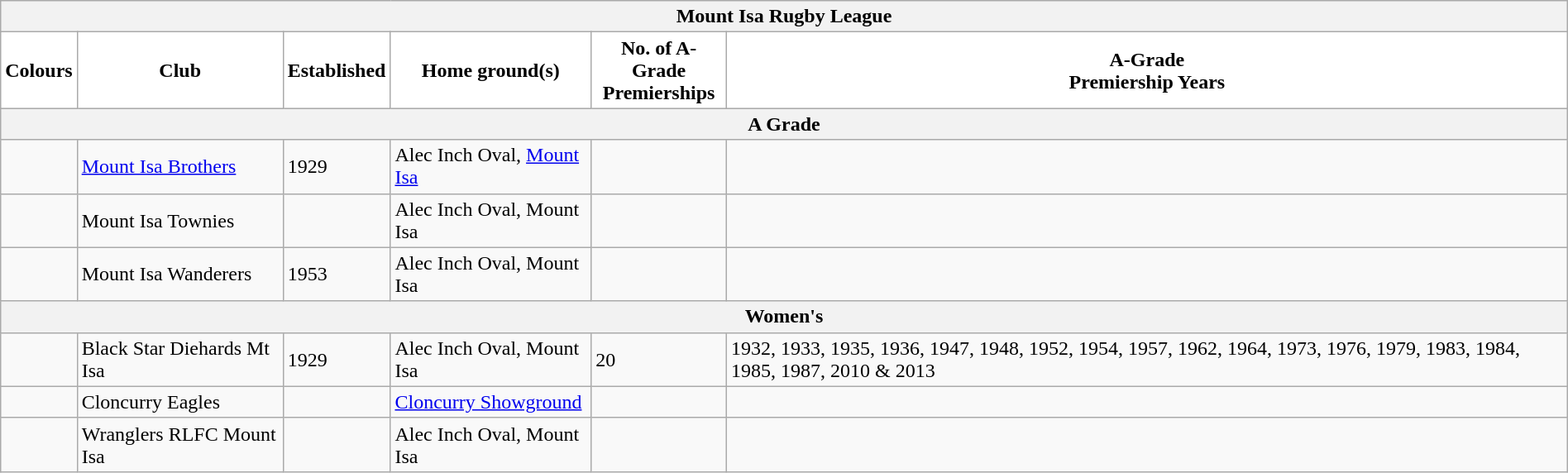<table class="wikitable" style="width:100%; text-align:left">
<tr>
<th colspan="6">Mount Isa Rugby League</th>
</tr>
<tr>
<th style="background:white">Colours</th>
<th style="background:white">Club</th>
<th style="background:white">Established</th>
<th style="background:white">Home ground(s)</th>
<th style="background:white">No. of A-Grade<br>Premierships</th>
<th style="background:white">A-Grade<br>Premiership Years</th>
</tr>
<tr>
<th colspan="6">A Grade</th>
</tr>
<tr>
<td></td>
<td><a href='#'>Mount Isa Brothers</a></td>
<td>1929</td>
<td>Alec Inch Oval, <a href='#'>Mount Isa</a></td>
<td></td>
<td></td>
</tr>
<tr>
<td></td>
<td>Mount Isa Townies</td>
<td></td>
<td>Alec Inch Oval, Mount Isa</td>
<td></td>
<td></td>
</tr>
<tr>
<td></td>
<td>Mount Isa Wanderers</td>
<td>1953</td>
<td>Alec Inch Oval, Mount Isa</td>
<td></td>
<td></td>
</tr>
<tr>
<th colspan="6">Women's</th>
</tr>
<tr>
<td></td>
<td>Black Star Diehards Mt Isa</td>
<td>1929</td>
<td>Alec Inch Oval, Mount Isa</td>
<td>20</td>
<td>1932, 1933, 1935, 1936, 1947, 1948, 1952, 1954, 1957, 1962, 1964, 1973, 1976, 1979, 1983, 1984, 1985, 1987, 2010 & 2013</td>
</tr>
<tr>
<td></td>
<td>Cloncurry Eagles</td>
<td></td>
<td><a href='#'>Cloncurry Showground</a></td>
<td></td>
<td></td>
</tr>
<tr>
<td></td>
<td>Wranglers RLFC Mount Isa</td>
<td></td>
<td>Alec Inch Oval, Mount Isa</td>
<td></td>
<td></td>
</tr>
</table>
